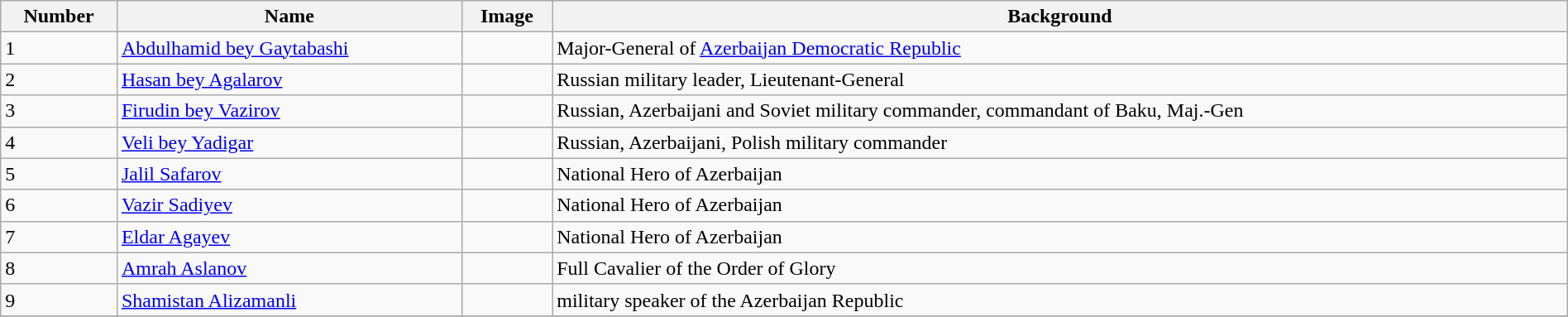<table class="wikitable plainrowheaders sortable" style="font-size:100%;width:100%">
<tr>
<th scope="col">Number</th>
<th scope="col">Name</th>
<th scope="col">Image</th>
<th scope="col">Background</th>
</tr>
<tr>
<td>1</td>
<td><a href='#'>Abdulhamid bey Gaytabashi</a></td>
<td></td>
<td>Major-General of <a href='#'>Azerbaijan Democratic Republic</a></td>
</tr>
<tr>
<td>2</td>
<td><a href='#'>Hasan bey Agalarov</a></td>
<td></td>
<td>Russian military leader, Lieutenant-General</td>
</tr>
<tr>
<td>3</td>
<td><a href='#'>Firudin bey Vazirov</a></td>
<td></td>
<td>Russian, Azerbaijani and Soviet military commander, commandant of Baku, Maj.-Gen</td>
</tr>
<tr>
<td>4</td>
<td><a href='#'>Veli bey Yadigar</a></td>
<td></td>
<td>Russian, Azerbaijani, Polish military commander</td>
</tr>
<tr>
<td>5</td>
<td><a href='#'>Jalil Safarov</a></td>
<td></td>
<td>National Hero of Azerbaijan</td>
</tr>
<tr>
<td>6</td>
<td><a href='#'>Vazir Sadiyev</a></td>
<td></td>
<td>National Hero of Azerbaijan</td>
</tr>
<tr>
<td>7</td>
<td><a href='#'>Eldar Agayev</a></td>
<td></td>
<td>National Hero of Azerbaijan</td>
</tr>
<tr>
<td>8</td>
<td><a href='#'>Amrah Aslanov</a></td>
<td></td>
<td>Full Cavalier of the Order of Glory</td>
</tr>
<tr>
<td>9</td>
<td><a href='#'>Shamistan Alizamanli</a></td>
<td></td>
<td>military speaker of the Azerbaijan Republic</td>
</tr>
<tr>
</tr>
</table>
